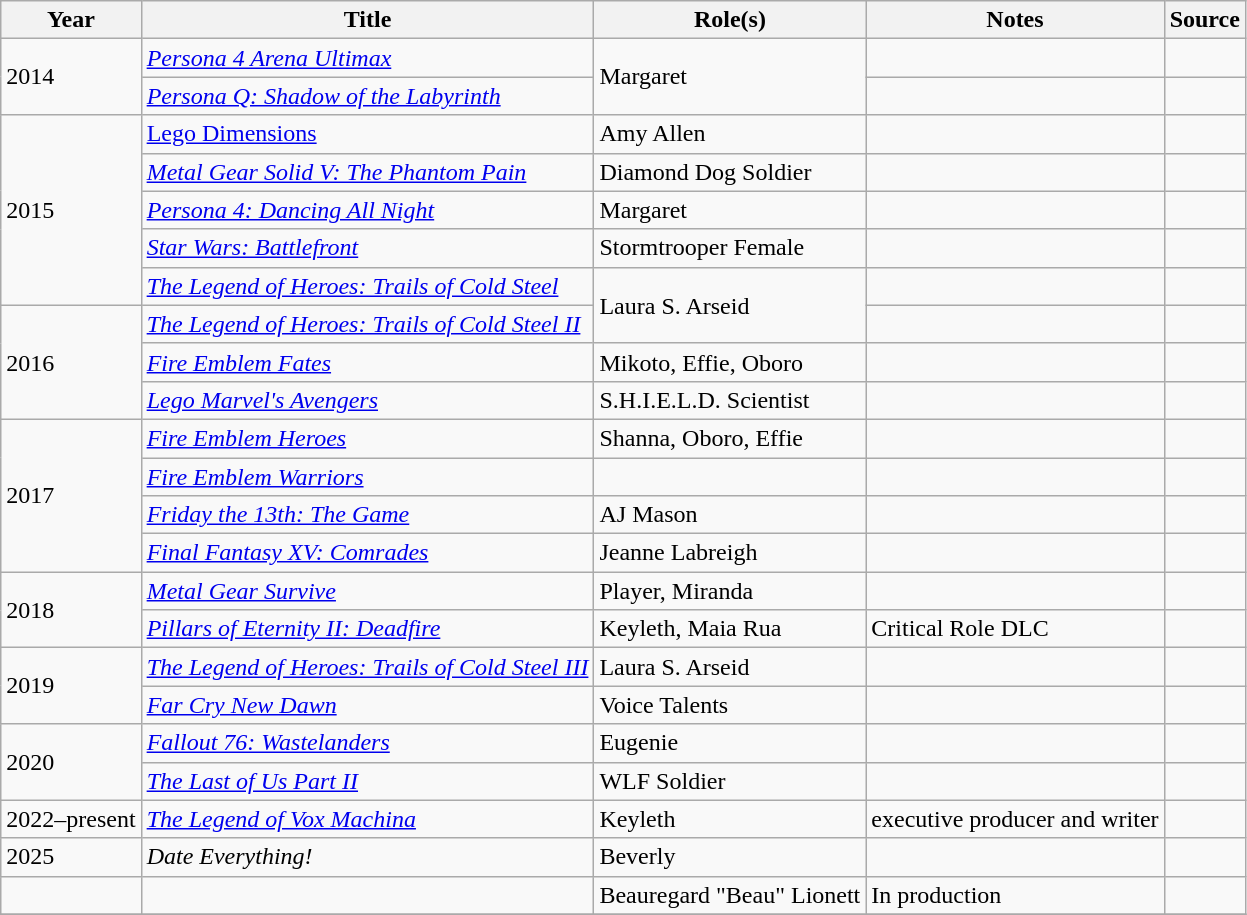<table class="wikitable sortable">
<tr>
<th>Year</th>
<th>Title</th>
<th>Role(s)</th>
<th>Notes</th>
<th>Source</th>
</tr>
<tr>
<td rowspan="2">2014</td>
<td><em><a href='#'>Persona 4 Arena Ultimax</a></em></td>
<td rowspan="2">Margaret</td>
<td></td>
<td></td>
</tr>
<tr>
<td><em><a href='#'>Persona Q: Shadow of the Labyrinth</a></em></td>
<td></td>
<td></td>
</tr>
<tr>
<td rowspan="5">2015</td>
<td><a href='#'>Lego Dimensions</a></td>
<td>Amy Allen</td>
<td></td>
</tr>
<tr>
<td><em><a href='#'>Metal Gear Solid V: The Phantom Pain</a></em></td>
<td>Diamond Dog Soldier</td>
<td></td>
<td></td>
</tr>
<tr>
<td><em><a href='#'>Persona 4: Dancing All Night</a></em></td>
<td>Margaret</td>
<td></td>
<td></td>
</tr>
<tr>
<td><a href='#'><em>Star Wars: Battlefront</em></a></td>
<td>Stormtrooper Female</td>
<td></td>
<td></td>
</tr>
<tr>
<td><em><a href='#'>The Legend of Heroes: Trails of Cold Steel</a></em></td>
<td rowspan="2">Laura S. Arseid</td>
<td></td>
<td></td>
</tr>
<tr>
<td rowspan="3">2016</td>
<td><em><a href='#'>The Legend of Heroes: Trails of Cold Steel II</a></em></td>
<td></td>
<td></td>
</tr>
<tr>
<td><em><a href='#'>Fire Emblem Fates</a></em></td>
<td>Mikoto, Effie, Oboro</td>
<td></td>
<td></td>
</tr>
<tr>
<td><em><a href='#'>Lego Marvel's Avengers</a></em></td>
<td>S.H.I.E.L.D. Scientist</td>
<td></td>
<td></td>
</tr>
<tr>
<td rowspan="4">2017</td>
<td><em><a href='#'>Fire Emblem Heroes</a></em></td>
<td>Shanna, Oboro, Effie</td>
<td></td>
<td></td>
</tr>
<tr>
<td><em><a href='#'>Fire Emblem Warriors</a></em></td>
<td></td>
<td></td>
<td></td>
</tr>
<tr>
<td><em><a href='#'>Friday the 13th: The Game</a></em></td>
<td>AJ Mason</td>
<td></td>
<td></td>
</tr>
<tr>
<td><em><a href='#'>Final Fantasy XV: Comrades</a></em></td>
<td>Jeanne Labreigh</td>
<td></td>
<td></td>
</tr>
<tr>
<td rowspan="2">2018</td>
<td><em><a href='#'>Metal Gear Survive</a></em></td>
<td>Player, Miranda</td>
<td></td>
<td></td>
</tr>
<tr>
<td><em><a href='#'>Pillars of Eternity II: Deadfire</a></em></td>
<td>Keyleth, Maia Rua</td>
<td>Critical Role DLC</td>
<td></td>
</tr>
<tr>
<td rowspan="2">2019</td>
<td><em><a href='#'>The Legend of Heroes: Trails of Cold Steel III</a></em></td>
<td>Laura S. Arseid</td>
<td></td>
<td></td>
</tr>
<tr>
<td><a href='#'><em>Far Cry New Dawn</em></a></td>
<td>Voice Talents</td>
<td></td>
<td></td>
</tr>
<tr>
<td rowspan="2">2020</td>
<td><em><a href='#'>Fallout 76: Wastelanders</a></em></td>
<td>Eugenie</td>
<td></td>
<td></td>
</tr>
<tr>
<td><em><a href='#'>The Last of Us Part II</a></em></td>
<td>WLF Soldier</td>
<td></td>
<td></td>
</tr>
<tr>
<td>2022–present</td>
<td><em><a href='#'>The Legend of Vox Machina</a></em></td>
<td>Keyleth</td>
<td>executive producer and writer</td>
<td></td>
</tr>
<tr>
<td>2025</td>
<td><em>Date Everything!</em></td>
<td>Beverly</td>
<td></td>
<td></td>
</tr>
<tr>
<td></td>
<td></td>
<td>Beauregard "Beau" Lionett</td>
<td>In production</td>
<td></td>
</tr>
<tr>
</tr>
</table>
